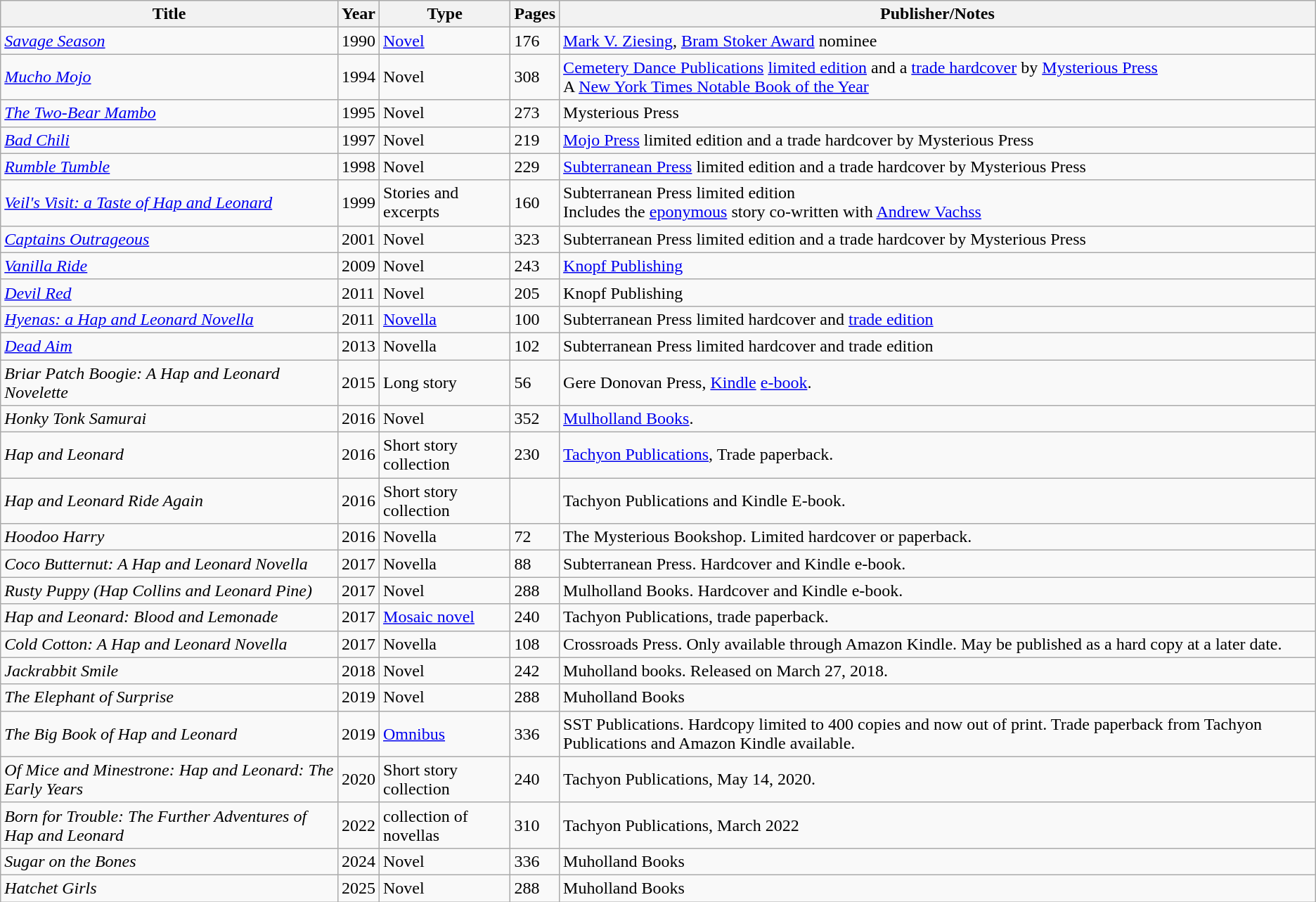<table class="wikitable sortable">
<tr>
<th>Title</th>
<th>Year</th>
<th>Type</th>
<th>Pages</th>
<th>Publisher/Notes</th>
</tr>
<tr>
<td><em><a href='#'>Savage Season</a></em></td>
<td>1990</td>
<td><a href='#'>Novel</a></td>
<td>176</td>
<td><a href='#'>Mark V. Ziesing</a>, <a href='#'>Bram Stoker Award</a> nominee</td>
</tr>
<tr>
<td><em><a href='#'>Mucho Mojo</a></em></td>
<td>1994</td>
<td>Novel</td>
<td>308</td>
<td><a href='#'>Cemetery Dance Publications</a> <a href='#'>limited edition</a> and a <a href='#'>trade hardcover</a> by <a href='#'>Mysterious Press</a><br>A <a href='#'>New York Times Notable Book of the Year</a></td>
</tr>
<tr>
<td><em><a href='#'>The Two-Bear Mambo</a></em></td>
<td>1995</td>
<td>Novel</td>
<td>273</td>
<td>Mysterious Press</td>
</tr>
<tr>
<td><em><a href='#'>Bad Chili</a></em></td>
<td>1997</td>
<td>Novel</td>
<td>219</td>
<td><a href='#'>Mojo Press</a> limited edition and a trade hardcover by Mysterious Press</td>
</tr>
<tr>
<td><em><a href='#'>Rumble Tumble</a></em></td>
<td>1998</td>
<td>Novel</td>
<td>229</td>
<td><a href='#'>Subterranean Press</a> limited edition and a trade hardcover by Mysterious Press</td>
</tr>
<tr>
<td><em><a href='#'>Veil's Visit: a Taste of Hap and Leonard</a></em></td>
<td>1999</td>
<td>Stories and excerpts</td>
<td>160</td>
<td>Subterranean Press limited edition<br>Includes the <a href='#'>eponymous</a> story co-written with <a href='#'>Andrew Vachss</a></td>
</tr>
<tr>
<td><em><a href='#'>Captains Outrageous</a></em></td>
<td>2001</td>
<td>Novel</td>
<td>323</td>
<td>Subterranean Press limited edition and a trade hardcover by Mysterious Press</td>
</tr>
<tr>
<td><em><a href='#'>Vanilla Ride</a></em></td>
<td>2009</td>
<td>Novel</td>
<td>243</td>
<td><a href='#'>Knopf Publishing</a></td>
</tr>
<tr>
<td><em><a href='#'>Devil Red</a></em></td>
<td>2011</td>
<td>Novel</td>
<td>205</td>
<td>Knopf Publishing</td>
</tr>
<tr>
<td><em><a href='#'>Hyenas: a Hap and Leonard Novella</a></em></td>
<td>2011</td>
<td><a href='#'>Novella</a></td>
<td>100</td>
<td>Subterranean Press limited hardcover and <a href='#'>trade edition</a></td>
</tr>
<tr>
<td><em><a href='#'>Dead Aim</a></em></td>
<td>2013</td>
<td>Novella</td>
<td>102</td>
<td>Subterranean Press limited hardcover and trade edition</td>
</tr>
<tr>
<td><em>Briar Patch Boogie: A Hap and Leonard Novelette</em></td>
<td>2015</td>
<td>Long story</td>
<td>56</td>
<td>Gere Donovan Press, <a href='#'>Kindle</a> <a href='#'>e-book</a>.</td>
</tr>
<tr>
<td><em>Honky Tonk Samurai</em></td>
<td>2016</td>
<td>Novel</td>
<td>352</td>
<td><a href='#'>Mulholland Books</a>.</td>
</tr>
<tr>
<td><em>Hap and Leonard</em></td>
<td>2016</td>
<td>Short story collection</td>
<td>230</td>
<td><a href='#'>Tachyon Publications</a>, Trade paperback.</td>
</tr>
<tr>
<td><em>Hap and Leonard Ride Again</em></td>
<td>2016</td>
<td>Short story collection</td>
<td></td>
<td>Tachyon Publications and Kindle E-book.</td>
</tr>
<tr>
<td><em>Hoodoo Harry</em></td>
<td>2016</td>
<td>Novella</td>
<td>72</td>
<td>The Mysterious Bookshop. Limited hardcover or paperback.</td>
</tr>
<tr>
<td><em>Coco Butternut: A Hap and Leonard Novella</em></td>
<td>2017</td>
<td>Novella</td>
<td>88</td>
<td>Subterranean Press. Hardcover and Kindle e-book.</td>
</tr>
<tr>
<td><em>Rusty Puppy (Hap Collins and Leonard Pine)</em></td>
<td>2017</td>
<td>Novel</td>
<td>288</td>
<td>Mulholland Books. Hardcover and Kindle e-book.</td>
</tr>
<tr Short story collection>
<td><em>Hap and Leonard: Blood and Lemonade</em></td>
<td>2017</td>
<td><a href='#'>Mosaic novel</a></td>
<td>240</td>
<td>Tachyon Publications, trade paperback.</td>
</tr>
<tr>
<td><em>Cold Cotton: A Hap and Leonard Novella</em></td>
<td>2017</td>
<td>Novella</td>
<td>108</td>
<td>Crossroads Press. Only available through Amazon Kindle. May be published as a hard copy at a later date.</td>
</tr>
<tr>
<td><em>Jackrabbit Smile</em></td>
<td>2018</td>
<td>Novel</td>
<td>242</td>
<td>Muholland books. Released on March 27, 2018.</td>
</tr>
<tr>
<td><em>The Elephant of Surprise </em></td>
<td>2019</td>
<td>Novel</td>
<td>288</td>
<td>Muholland Books</td>
</tr>
<tr>
<td><em>The Big Book of Hap and Leonard</em></td>
<td>2019</td>
<td><a href='#'>Omnibus</a></td>
<td>336</td>
<td>SST Publications. Hardcopy limited to 400 copies and now out of print. Trade paperback from Tachyon Publications and Amazon Kindle available.</td>
</tr>
<tr>
<td><em>Of Mice and Minestrone: Hap and Leonard: The Early Years</em></td>
<td>2020</td>
<td>Short story collection</td>
<td>240</td>
<td>Tachyon Publications, May 14, 2020.</td>
</tr>
<tr>
<td><em>Born for Trouble: The Further Adventures of Hap and Leonard</em></td>
<td>2022</td>
<td>collection of novellas</td>
<td>310</td>
<td>Tachyon Publications, March 2022</td>
</tr>
<tr>
<td><em>Sugar on the Bones </em></td>
<td>2024</td>
<td>Novel</td>
<td>336</td>
<td>Muholland Books</td>
</tr>
<tr>
<td><em>Hatchet Girls </em></td>
<td>2025</td>
<td>Novel</td>
<td>288</td>
<td>Muholland Books</td>
</tr>
</table>
